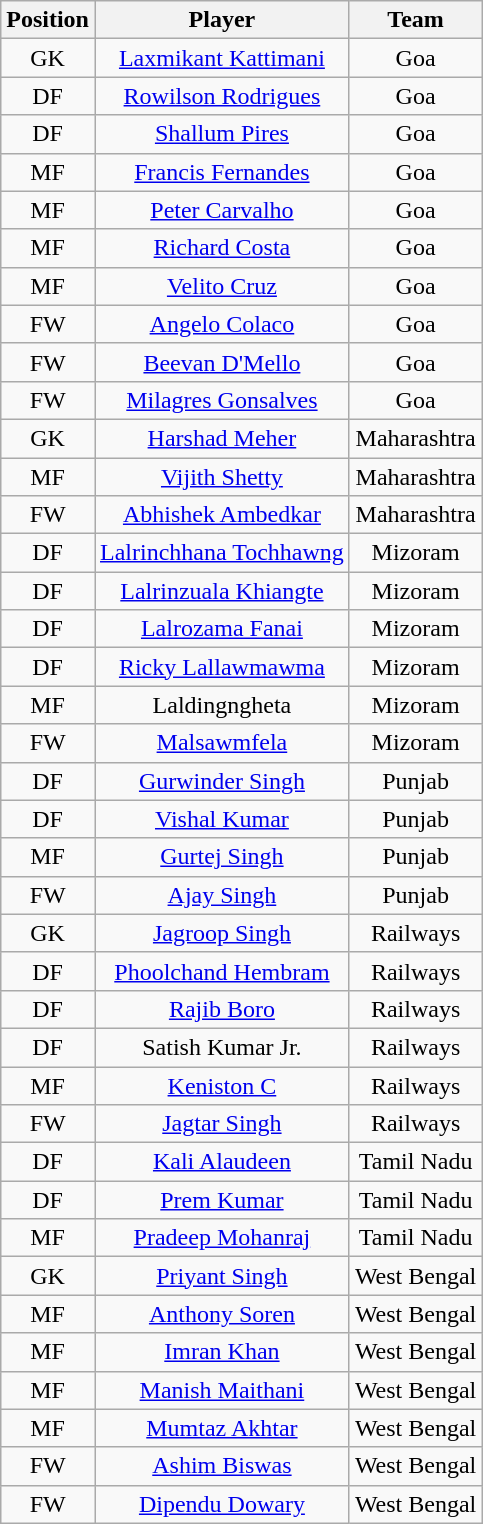<table class="wikitable" style="text-align:center">
<tr>
<th>Position</th>
<th>Player</th>
<th>Team</th>
</tr>
<tr>
<td>GK</td>
<td><a href='#'>Laxmikant Kattimani</a></td>
<td>Goa</td>
</tr>
<tr>
<td>DF</td>
<td><a href='#'>Rowilson Rodrigues</a></td>
<td>Goa</td>
</tr>
<tr>
<td>DF</td>
<td><a href='#'>Shallum Pires</a></td>
<td>Goa</td>
</tr>
<tr>
<td>MF</td>
<td><a href='#'>Francis Fernandes</a></td>
<td>Goa</td>
</tr>
<tr>
<td>MF</td>
<td><a href='#'>Peter Carvalho</a></td>
<td>Goa</td>
</tr>
<tr>
<td>MF</td>
<td><a href='#'>Richard Costa</a></td>
<td>Goa</td>
</tr>
<tr>
<td>MF</td>
<td><a href='#'>Velito Cruz</a></td>
<td>Goa</td>
</tr>
<tr>
<td>FW</td>
<td><a href='#'>Angelo Colaco</a></td>
<td>Goa</td>
</tr>
<tr>
<td>FW</td>
<td><a href='#'>Beevan D'Mello</a></td>
<td>Goa</td>
</tr>
<tr>
<td>FW</td>
<td><a href='#'>Milagres Gonsalves</a></td>
<td>Goa</td>
</tr>
<tr>
<td>GK</td>
<td><a href='#'>Harshad Meher</a></td>
<td>Maharashtra</td>
</tr>
<tr>
<td>MF</td>
<td><a href='#'>Vijith Shetty</a></td>
<td>Maharashtra</td>
</tr>
<tr>
<td>FW</td>
<td><a href='#'>Abhishek Ambedkar</a></td>
<td>Maharashtra</td>
</tr>
<tr>
<td>DF</td>
<td><a href='#'>Lalrinchhana Tochhawng</a></td>
<td>Mizoram</td>
</tr>
<tr>
<td>DF</td>
<td><a href='#'>Lalrinzuala Khiangte</a></td>
<td>Mizoram</td>
</tr>
<tr>
<td>DF</td>
<td><a href='#'>Lalrozama Fanai</a></td>
<td>Mizoram</td>
</tr>
<tr>
<td>DF</td>
<td><a href='#'>Ricky Lallawmawma</a></td>
<td>Mizoram</td>
</tr>
<tr>
<td>MF</td>
<td>Laldingngheta</td>
<td>Mizoram</td>
</tr>
<tr>
<td>FW</td>
<td><a href='#'>Malsawmfela</a></td>
<td>Mizoram</td>
</tr>
<tr>
<td>DF</td>
<td><a href='#'>Gurwinder Singh</a></td>
<td>Punjab</td>
</tr>
<tr>
<td>DF</td>
<td><a href='#'>Vishal Kumar</a></td>
<td>Punjab</td>
</tr>
<tr>
<td>MF</td>
<td><a href='#'>Gurtej Singh</a></td>
<td>Punjab</td>
</tr>
<tr>
<td>FW</td>
<td><a href='#'>Ajay Singh</a></td>
<td>Punjab</td>
</tr>
<tr>
<td>GK</td>
<td><a href='#'>Jagroop Singh</a></td>
<td>Railways</td>
</tr>
<tr>
<td>DF</td>
<td><a href='#'>Phoolchand Hembram</a></td>
<td>Railways</td>
</tr>
<tr>
<td>DF</td>
<td><a href='#'>Rajib Boro</a></td>
<td>Railways</td>
</tr>
<tr>
<td>DF</td>
<td>Satish Kumar Jr.</td>
<td>Railways</td>
</tr>
<tr>
<td>MF</td>
<td><a href='#'>Keniston C</a></td>
<td>Railways</td>
</tr>
<tr>
<td>FW</td>
<td><a href='#'>Jagtar Singh</a></td>
<td>Railways</td>
</tr>
<tr>
<td>DF</td>
<td><a href='#'>Kali Alaudeen</a></td>
<td>Tamil Nadu</td>
</tr>
<tr>
<td>DF</td>
<td><a href='#'>Prem Kumar</a></td>
<td>Tamil Nadu</td>
</tr>
<tr>
<td>MF</td>
<td><a href='#'>Pradeep Mohanraj</a></td>
<td>Tamil Nadu</td>
</tr>
<tr>
<td>GK</td>
<td><a href='#'>Priyant Singh</a></td>
<td>West Bengal</td>
</tr>
<tr>
<td>MF</td>
<td><a href='#'>Anthony Soren</a></td>
<td>West Bengal</td>
</tr>
<tr>
<td>MF</td>
<td><a href='#'>Imran Khan</a></td>
<td>West Bengal</td>
</tr>
<tr>
<td>MF</td>
<td><a href='#'>Manish Maithani</a></td>
<td>West Bengal</td>
</tr>
<tr>
<td>MF</td>
<td><a href='#'>Mumtaz Akhtar</a></td>
<td>West Bengal</td>
</tr>
<tr>
<td>FW</td>
<td><a href='#'>Ashim Biswas</a></td>
<td>West Bengal</td>
</tr>
<tr>
<td>FW</td>
<td><a href='#'>Dipendu Dowary</a></td>
<td>West Bengal</td>
</tr>
</table>
